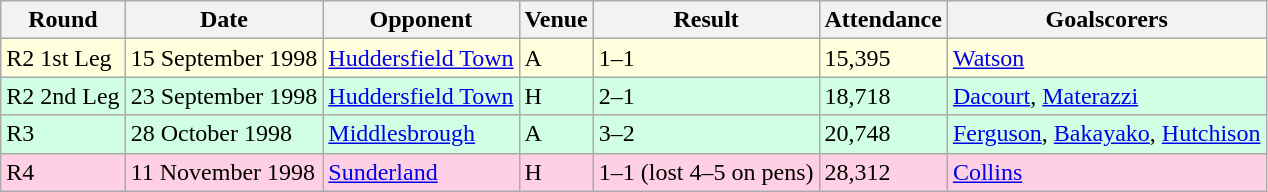<table class="wikitable">
<tr>
<th>Round</th>
<th>Date</th>
<th>Opponent</th>
<th>Venue</th>
<th>Result</th>
<th>Attendance</th>
<th>Goalscorers</th>
</tr>
<tr style="background:#ffd;">
<td>R2 1st Leg</td>
<td>15 September 1998</td>
<td><a href='#'>Huddersfield Town</a></td>
<td>A</td>
<td>1–1</td>
<td>15,395</td>
<td><a href='#'>Watson</a></td>
</tr>
<tr style="background:#d0ffe3;">
<td>R2 2nd Leg</td>
<td>23 September 1998</td>
<td><a href='#'>Huddersfield Town</a></td>
<td>H</td>
<td>2–1</td>
<td>18,718</td>
<td><a href='#'>Dacourt</a>, <a href='#'>Materazzi</a></td>
</tr>
<tr style="background:#d0ffe3;">
<td>R3</td>
<td>28 October 1998</td>
<td><a href='#'>Middlesbrough</a></td>
<td>A</td>
<td>3–2 </td>
<td>20,748</td>
<td><a href='#'>Ferguson</a>, <a href='#'>Bakayako</a>, <a href='#'>Hutchison</a></td>
</tr>
<tr style="background:#ffd0e3;">
<td>R4</td>
<td>11 November 1998</td>
<td><a href='#'>Sunderland</a></td>
<td>H</td>
<td>1–1 (lost 4–5 on pens)</td>
<td>28,312</td>
<td><a href='#'>Collins</a></td>
</tr>
</table>
